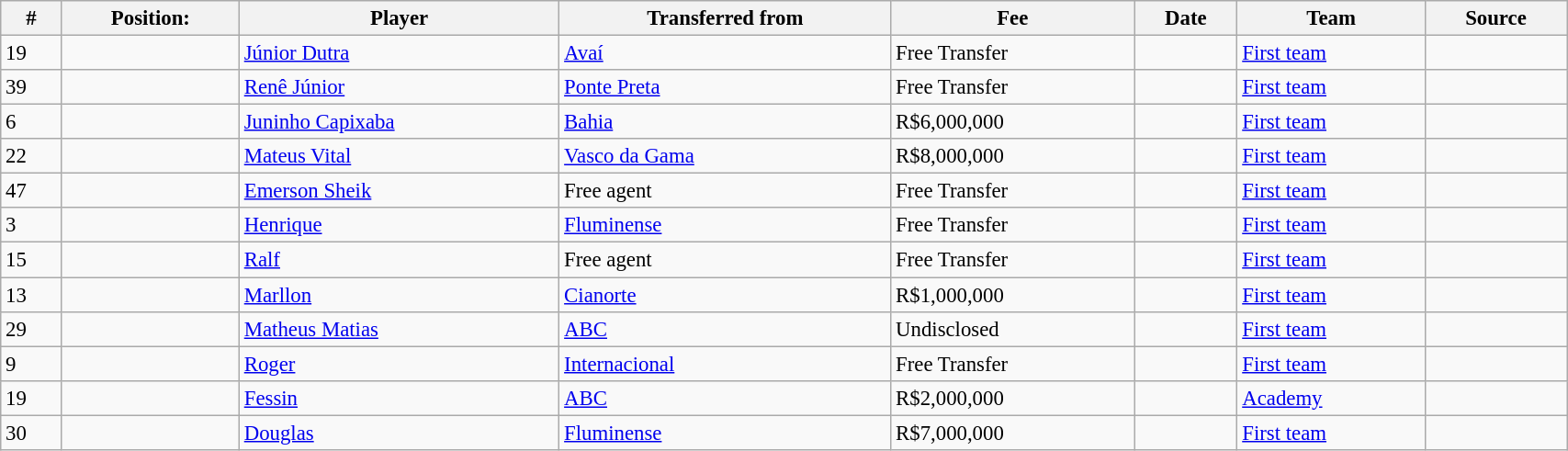<table class="wikitable sortable" style="width:90%; text-align:center; font-size:95%; text-align:left;">
<tr>
<th>#</th>
<th>Position:</th>
<th>Player</th>
<th>Transferred from</th>
<th>Fee</th>
<th>Date</th>
<th>Team</th>
<th>Source</th>
</tr>
<tr>
<td>19</td>
<td></td>
<td> <a href='#'>Júnior Dutra</a></td>
<td> <a href='#'>Avaí</a></td>
<td>Free Transfer </td>
<td></td>
<td><a href='#'>First team</a></td>
<td></td>
</tr>
<tr>
<td>39</td>
<td></td>
<td> <a href='#'>Renê Júnior</a></td>
<td> <a href='#'>Ponte Preta</a></td>
<td>Free Transfer </td>
<td></td>
<td><a href='#'>First team</a></td>
<td></td>
</tr>
<tr>
<td>6</td>
<td></td>
<td> <a href='#'>Juninho Capixaba</a></td>
<td> <a href='#'>Bahia</a></td>
<td>R$6,000,000 </td>
<td></td>
<td><a href='#'>First team</a></td>
<td></td>
</tr>
<tr>
<td>22</td>
<td></td>
<td> <a href='#'>Mateus Vital</a></td>
<td> <a href='#'>Vasco da Gama</a></td>
<td>R$8,000,000</td>
<td></td>
<td><a href='#'>First team</a></td>
<td></td>
</tr>
<tr>
<td>47</td>
<td></td>
<td> <a href='#'>Emerson Sheik</a></td>
<td>Free agent</td>
<td>Free Transfer</td>
<td></td>
<td><a href='#'>First team</a></td>
<td></td>
</tr>
<tr>
<td>3</td>
<td></td>
<td> <a href='#'>Henrique</a></td>
<td> <a href='#'>Fluminense</a></td>
<td>Free Transfer </td>
<td></td>
<td><a href='#'>First team</a></td>
<td></td>
</tr>
<tr>
<td>15</td>
<td></td>
<td> <a href='#'>Ralf</a></td>
<td>Free agent</td>
<td>Free Transfer</td>
<td></td>
<td><a href='#'>First team</a></td>
<td></td>
</tr>
<tr>
<td>13</td>
<td></td>
<td> <a href='#'>Marllon</a></td>
<td> <a href='#'>Cianorte</a></td>
<td>R$1,000,000</td>
<td></td>
<td><a href='#'>First team</a></td>
<td></td>
</tr>
<tr>
<td>29</td>
<td></td>
<td> <a href='#'>Matheus Matias</a></td>
<td> <a href='#'>ABC</a></td>
<td>Undisclosed</td>
<td></td>
<td><a href='#'>First team</a></td>
<td></td>
</tr>
<tr>
<td>9</td>
<td></td>
<td> <a href='#'>Roger</a></td>
<td> <a href='#'>Internacional</a></td>
<td>Free Transfer </td>
<td></td>
<td><a href='#'>First team</a></td>
<td></td>
</tr>
<tr>
<td>19</td>
<td></td>
<td> <a href='#'>Fessin</a></td>
<td> <a href='#'>ABC</a></td>
<td>R$2,000,000</td>
<td></td>
<td><a href='#'>Academy</a></td>
<td></td>
</tr>
<tr>
<td>30</td>
<td></td>
<td> <a href='#'>Douglas</a></td>
<td> <a href='#'>Fluminense</a></td>
<td>R$7,000,000</td>
<td></td>
<td><a href='#'>First team</a></td>
<td></td>
</tr>
</table>
